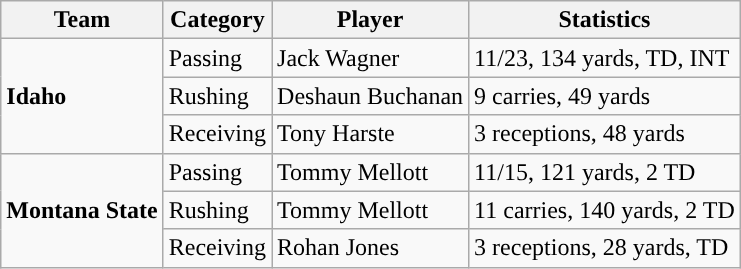<table class="wikitable" style="float: right;">
<tr>
<th>Team</th>
<th>Category</th>
<th>Player</th>
<th>Statistics</th>
</tr>
<tr>
<td rowspan=3><strong>Idaho</strong></td>
<td>Passing</td>
<td>Jack Wagner</td>
<td>11/23, 134 yards, TD, INT</td>
</tr>
<tr>
<td>Rushing</td>
<td>Deshaun Buchanan</td>
<td>9 carries, 49 yards</td>
</tr>
<tr>
<td>Receiving</td>
<td>Tony Harste</td>
<td>3 receptions, 48 yards</td>
</tr>
<tr>
<td rowspan=3><strong>Montana State</strong></td>
<td>Passing</td>
<td>Tommy Mellott</td>
<td>11/15, 121 yards, 2 TD</td>
</tr>
<tr>
<td>Rushing</td>
<td>Tommy Mellott</td>
<td>11 carries, 140 yards, 2 TD</td>
</tr>
<tr>
<td>Receiving</td>
<td>Rohan Jones</td>
<td>3 receptions, 28 yards, TD</td>
</tr>
</table>
